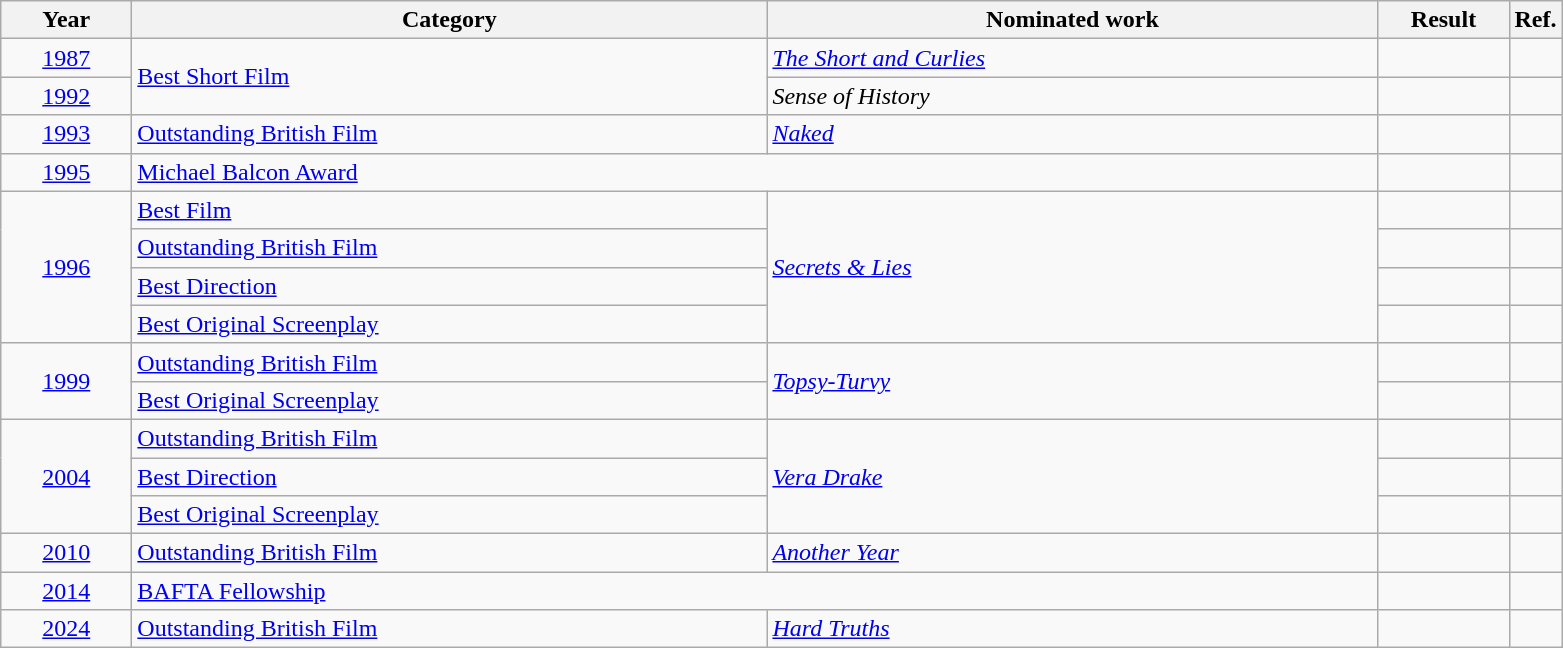<table class=wikitable>
<tr>
<th scope="col" style="width:5em;">Year</th>
<th scope="col" style="width:26em;">Category</th>
<th scope="col" style="width:25em;">Nominated work</th>
<th scope="col" style="width:5em;">Result</th>
<th>Ref.</th>
</tr>
<tr>
<td style="text-align:center;"><a href='#'>1987</a></td>
<td rowspan=2><a href='#'>Best Short Film</a></td>
<td><em><a href='#'>The Short and Curlies</a></em></td>
<td></td>
<td></td>
</tr>
<tr>
<td style="text-align:center;"><a href='#'>1992</a></td>
<td><em>Sense of History</em></td>
<td></td>
<td></td>
</tr>
<tr>
<td style="text-align:center;"><a href='#'>1993</a></td>
<td><a href='#'>Outstanding British Film</a></td>
<td><em><a href='#'>Naked</a></em></td>
<td></td>
<td></td>
</tr>
<tr>
<td style="text-align:center;"><a href='#'>1995</a></td>
<td colspan=2><a href='#'>Michael Balcon Award</a></td>
<td></td>
<td></td>
</tr>
<tr>
<td style="text-align:center;", rowspan=4><a href='#'>1996</a></td>
<td><a href='#'>Best Film</a></td>
<td rowspan=4><em><a href='#'>Secrets & Lies</a></em></td>
<td></td>
<td></td>
</tr>
<tr>
<td><a href='#'>Outstanding British Film</a></td>
<td></td>
<td></td>
</tr>
<tr>
<td><a href='#'>Best Direction</a></td>
<td></td>
<td></td>
</tr>
<tr>
<td><a href='#'>Best Original Screenplay</a></td>
<td></td>
<td></td>
</tr>
<tr>
<td style="text-align:center;", rowspan=2><a href='#'>1999</a></td>
<td><a href='#'>Outstanding British Film</a></td>
<td rowspan=2><em><a href='#'>Topsy-Turvy</a></em></td>
<td></td>
<td></td>
</tr>
<tr>
<td><a href='#'>Best Original Screenplay</a></td>
<td></td>
<td></td>
</tr>
<tr>
<td style="text-align:center;", rowspan=3><a href='#'>2004</a></td>
<td><a href='#'>Outstanding British Film</a></td>
<td rowspan=3><em><a href='#'>Vera Drake</a></em></td>
<td></td>
<td></td>
</tr>
<tr>
<td><a href='#'>Best Direction</a></td>
<td></td>
<td></td>
</tr>
<tr>
<td><a href='#'>Best Original Screenplay</a></td>
<td></td>
<td></td>
</tr>
<tr>
<td style="text-align:center;"><a href='#'>2010</a></td>
<td><a href='#'>Outstanding British Film</a></td>
<td><em><a href='#'>Another Year</a></em></td>
<td></td>
<td></td>
</tr>
<tr>
<td style="text-align:center;"><a href='#'>2014</a></td>
<td colspan=2><a href='#'>BAFTA Fellowship</a></td>
<td></td>
<td></td>
</tr>
<tr>
<td style="text-align:center;"><a href='#'>2024</a></td>
<td><a href='#'>Outstanding British Film</a></td>
<td><em><a href='#'>Hard Truths</a></em></td>
<td></td>
<td></td>
</tr>
</table>
